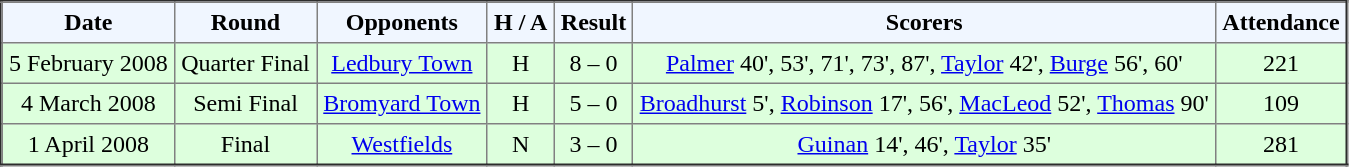<table border="2" cellpadding="4" style="border-collapse:collapse; text-align:center;">
<tr bgcolor="#f0f6ff">
<th>Date</th>
<th>Round</th>
<th>Opponents</th>
<th>H / A</th>
<th>Result</th>
<th>Scorers</th>
<th>Attendance</th>
</tr>
<tr bgcolor="#ddffdd">
<td>5 February 2008</td>
<td>Quarter Final</td>
<td><a href='#'>Ledbury Town</a></td>
<td>H</td>
<td>8 – 0</td>
<td><a href='#'>Palmer</a> 40', 53', 71', 73', 87', <a href='#'>Taylor</a> 42', <a href='#'>Burge</a> 56', 60'</td>
<td>221</td>
</tr>
<tr bgcolor="#ddffdd">
<td>4 March 2008</td>
<td>Semi Final</td>
<td><a href='#'>Bromyard Town</a></td>
<td>H</td>
<td>5 – 0</td>
<td><a href='#'>Broadhurst</a> 5', <a href='#'>Robinson</a> 17', 56', <a href='#'>MacLeod</a> 52', <a href='#'>Thomas</a> 90'</td>
<td>109</td>
</tr>
<tr bgcolor="#ddffdd">
<td>1 April 2008</td>
<td>Final</td>
<td><a href='#'>Westfields</a></td>
<td>N</td>
<td>3 – 0</td>
<td><a href='#'>Guinan</a> 14', 46', <a href='#'>Taylor</a> 35'</td>
<td>281</td>
</tr>
</table>
